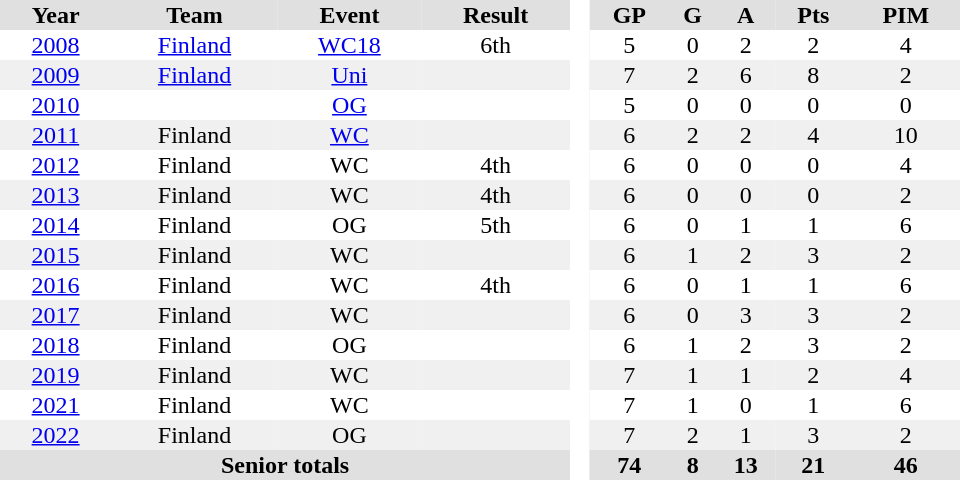<table border="0" cellpadding="1" cellspacing="0" style="text-align:center; width:40em">
<tr bgcolor="#e0e0e0">
<th>Year</th>
<th>Team</th>
<th>Event</th>
<th>Result</th>
<th rowspan="97" bgcolor="#ffffff"> </th>
<th>GP</th>
<th>G</th>
<th>A</th>
<th>Pts</th>
<th>PIM</th>
</tr>
<tr>
<td><a href='#'>2008</a></td>
<td><a href='#'>Finland</a></td>
<td><a href='#'>WC18</a></td>
<td>6th</td>
<td>5</td>
<td>0</td>
<td>2</td>
<td>2</td>
<td>4</td>
</tr>
<tr bgcolor="#f0f0f0">
<td><a href='#'>2009</a></td>
<td><a href='#'>Finland</a></td>
<td><a href='#'>Uni</a></td>
<td></td>
<td>7</td>
<td>2</td>
<td>6</td>
<td>8</td>
<td>2</td>
</tr>
<tr>
<td><a href='#'>2010</a></td>
<td></td>
<td><a href='#'>OG</a></td>
<td></td>
<td>5</td>
<td>0</td>
<td>0</td>
<td>0</td>
<td>0</td>
</tr>
<tr bgcolor="#f0f0f0">
<td><a href='#'>2011</a></td>
<td>Finland</td>
<td><a href='#'>WC</a></td>
<td></td>
<td>6</td>
<td>2</td>
<td>2</td>
<td>4</td>
<td>10</td>
</tr>
<tr>
<td><a href='#'>2012</a></td>
<td>Finland</td>
<td>WC</td>
<td>4th</td>
<td>6</td>
<td>0</td>
<td>0</td>
<td>0</td>
<td>4</td>
</tr>
<tr bgcolor="#f0f0f0">
<td><a href='#'>2013</a></td>
<td>Finland</td>
<td>WC</td>
<td>4th</td>
<td>6</td>
<td>0</td>
<td>0</td>
<td>0</td>
<td>2</td>
</tr>
<tr>
<td><a href='#'>2014</a></td>
<td>Finland</td>
<td>OG</td>
<td>5th</td>
<td>6</td>
<td>0</td>
<td>1</td>
<td>1</td>
<td>6</td>
</tr>
<tr bgcolor="#f0f0f0">
<td><a href='#'>2015</a></td>
<td>Finland</td>
<td>WC</td>
<td></td>
<td>6</td>
<td>1</td>
<td>2</td>
<td>3</td>
<td>2</td>
</tr>
<tr>
<td><a href='#'>2016</a></td>
<td>Finland</td>
<td>WC</td>
<td>4th</td>
<td>6</td>
<td>0</td>
<td>1</td>
<td>1</td>
<td>6</td>
</tr>
<tr bgcolor="#f0f0f0">
<td><a href='#'>2017</a></td>
<td>Finland</td>
<td>WC</td>
<td></td>
<td>6</td>
<td>0</td>
<td>3</td>
<td>3</td>
<td>2</td>
</tr>
<tr>
<td><a href='#'>2018</a></td>
<td>Finland</td>
<td>OG</td>
<td></td>
<td>6</td>
<td>1</td>
<td>2</td>
<td>3</td>
<td>2</td>
</tr>
<tr bgcolor="#f0f0f0">
<td><a href='#'>2019</a></td>
<td>Finland</td>
<td>WC</td>
<td></td>
<td>7</td>
<td>1</td>
<td>1</td>
<td>2</td>
<td>4</td>
</tr>
<tr>
<td><a href='#'>2021</a></td>
<td>Finland</td>
<td>WC</td>
<td></td>
<td>7</td>
<td>1</td>
<td>0</td>
<td>1</td>
<td>6</td>
</tr>
<tr bgcolor="#f0f0f0">
<td><a href='#'>2022</a></td>
<td>Finland</td>
<td>OG</td>
<td></td>
<td>7</td>
<td>2</td>
<td>1</td>
<td>3</td>
<td>2</td>
</tr>
<tr bgcolor="#e0e0e0">
<th colspan=4>Senior totals</th>
<th>74</th>
<th>8</th>
<th>13</th>
<th>21</th>
<th>46</th>
</tr>
</table>
